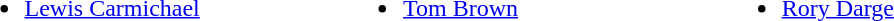<table style="width:100%;">
<tr>
<td style="vertical-align:top; width:20%;"><br><ul><li> <a href='#'>Lewis Carmichael</a></li></ul></td>
<td style="vertical-align:top; width:20%;"><br><ul><li> <a href='#'>Tom Brown</a></li></ul></td>
<td style="vertical-align:top; width:20%;"><br><ul><li> <a href='#'>Rory Darge</a></li></ul></td>
<td style="vertical-align:top; width:20%;"></td>
<td style="vertical-align:top; width:20%;"></td>
</tr>
</table>
